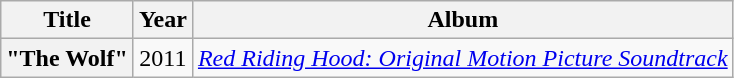<table class="wikitable plainrowheaders" style="text-align:center">
<tr>
<th scope="col">Title</th>
<th scope="col">Year</th>
<th scope="col">Album</th>
</tr>
<tr>
<th scope="row">"The Wolf"</th>
<td>2011</td>
<td><em><a href='#'>Red Riding Hood: Original Motion Picture Soundtrack</a></em></td>
</tr>
</table>
